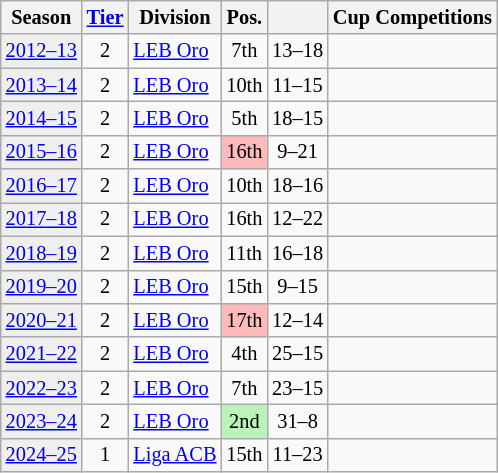<table class="wikitable" style="font-size:85%; text-align:center">
<tr>
<th>Season</th>
<th><a href='#'>Tier</a></th>
<th>Division</th>
<th>Pos.</th>
<th></th>
<th colspan=2>Cup Competitions</th>
</tr>
<tr>
<td style="background-color:#efefef"><a href='#'>2012–13</a></td>
<td>2</td>
<td style="text-align:left"><a href='#'>LEB Oro</a></td>
<td>7th</td>
<td>13–18</td>
<td colspan=2></td>
</tr>
<tr>
<td style="background-color:#efefef"><a href='#'>2013–14</a></td>
<td>2</td>
<td style="text-align:left"><a href='#'>LEB Oro</a></td>
<td>10th</td>
<td>11–15</td>
<td colspan=2></td>
</tr>
<tr>
<td style="background-color:#efefef"><a href='#'>2014–15</a></td>
<td>2</td>
<td style="text-align:left"><a href='#'>LEB Oro</a></td>
<td>5th</td>
<td>18–15</td>
<td colspan=2></td>
</tr>
<tr>
<td style="background-color:#efefef"><a href='#'>2015–16</a></td>
<td>2</td>
<td style="text-align:left"><a href='#'>LEB Oro</a></td>
<td bgcolor=#FFBBBB>16th</td>
<td>9–21</td>
<td colspan=2></td>
</tr>
<tr>
<td style="background-color:#efefef"><a href='#'>2016–17</a></td>
<td>2</td>
<td style="text-align:left"><a href='#'>LEB Oro</a></td>
<td>10th</td>
<td>18–16</td>
<td colspan=2></td>
</tr>
<tr>
<td style="background-color:#efefef"><a href='#'>2017–18</a></td>
<td>2</td>
<td style="text-align:left"><a href='#'>LEB Oro</a></td>
<td>16th</td>
<td>12–22</td>
<td colspan=2></td>
</tr>
<tr>
<td style="background-color:#efefef"><a href='#'>2018–19</a></td>
<td>2</td>
<td style="text-align:left"><a href='#'>LEB Oro</a></td>
<td>11th</td>
<td>16–18</td>
<td colspan=2></td>
</tr>
<tr>
<td style="background-color:#efefef"><a href='#'>2019–20</a></td>
<td>2</td>
<td style="text-align:left"><a href='#'>LEB Oro</a></td>
<td>15th</td>
<td>9–15</td>
<td colspan=2></td>
</tr>
<tr>
<td style="background-color:#efefef"><a href='#'>2020–21</a></td>
<td>2</td>
<td style="text-align:left"><a href='#'>LEB Oro</a></td>
<td style="background-color:#FFBBBB">17th</td>
<td>12–14</td>
<td colspan=2></td>
</tr>
<tr>
<td style="background-color:#efefef"><a href='#'>2021–22</a></td>
<td>2</td>
<td style="text-align:left"><a href='#'>LEB Oro</a></td>
<td>4th</td>
<td>25–15</td>
<td colspan=2></td>
</tr>
<tr>
<td style="background-color:#efefef"><a href='#'>2022–23</a></td>
<td>2</td>
<td style="text-align:left"><a href='#'>LEB Oro</a></td>
<td>7th</td>
<td>23–15</td>
<td colspan=2></td>
</tr>
<tr>
<td style="background-color:#efefef"><a href='#'>2023–24</a></td>
<td>2</td>
<td style="text-align:left"><a href='#'>LEB Oro</a></td>
<td style="background-color:#BBF3BB">2nd</td>
<td>31–8</td>
<td colspan=2></td>
</tr>
<tr>
<td style="background-color:#efefef"><a href='#'>2024–25</a></td>
<td>1</td>
<td style="text-align:left"><a href='#'>Liga ACB</a></td>
<td>15th</td>
<td>11–23</td>
<td colspan=2></td>
</tr>
</table>
